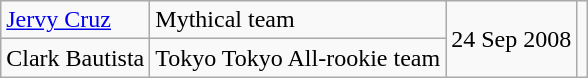<table class=wikitable>
<tr>
<td><a href='#'>Jervy Cruz</a></td>
<td>Mythical team</td>
<td rowspan=2>24 Sep 2008</td>
<td align=center rowspan=2></td>
</tr>
<tr>
<td>Clark Bautista</td>
<td>Tokyo Tokyo All-rookie team</td>
</tr>
</table>
